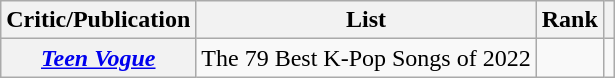<table class="wikitable plainrowheaders">
<tr>
<th scope="col">Critic/Publication</th>
<th scope="col">List</th>
<th scope="col">Rank</th>
<th scope="col"></th>
</tr>
<tr>
<th scope="row" rowspan="2"><em><a href='#'>Teen Vogue</a></em></th>
<td>The 79 Best K-Pop Songs of 2022</td>
<td></td>
<td align="center"></td>
</tr>
</table>
